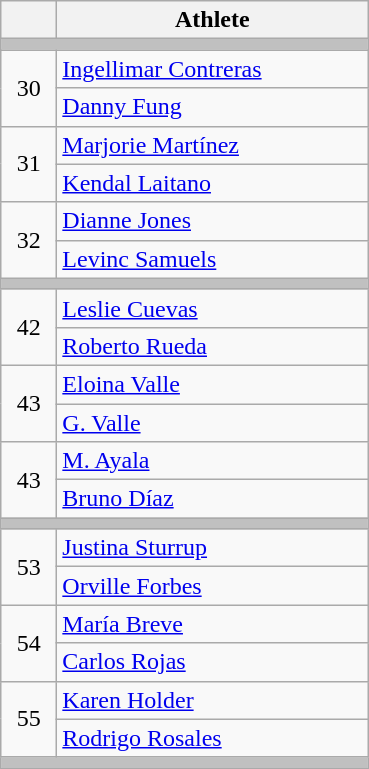<table class="wikitable">
<tr>
<th width="30"></th>
<th width="200">Athlete</th>
</tr>
<tr bgcolor="C0C0C0">
<td colspan=2></td>
</tr>
<tr>
<td align="center" rowspan=2>30</td>
<td> <a href='#'>Ingellimar Contreras</a></td>
</tr>
<tr>
<td> <a href='#'>Danny Fung</a></td>
</tr>
<tr>
<td align="center" rowspan=2>31</td>
<td> <a href='#'>Marjorie Martínez</a></td>
</tr>
<tr>
<td> <a href='#'>Kendal Laitano</a></td>
</tr>
<tr>
<td align="center" rowspan=2>32</td>
<td> <a href='#'>Dianne Jones</a></td>
</tr>
<tr>
<td> <a href='#'>Levinc Samuels</a></td>
</tr>
<tr bgcolor="C0C0C0">
<td colspan=2></td>
</tr>
<tr>
<td align="center" rowspan=2>42</td>
<td> <a href='#'>Leslie Cuevas</a></td>
</tr>
<tr>
<td> <a href='#'>Roberto Rueda</a></td>
</tr>
<tr>
<td align="center" rowspan=2>43</td>
<td> <a href='#'>Eloina Valle</a></td>
</tr>
<tr>
<td> <a href='#'>G. Valle</a></td>
</tr>
<tr>
<td align="center" rowspan=2>43</td>
<td> <a href='#'>M. Ayala</a></td>
</tr>
<tr>
<td> <a href='#'>Bruno Díaz</a></td>
</tr>
<tr bgcolor="C0C0C0">
<td colspan=2></td>
</tr>
<tr>
<td align="center" rowspan=2>53</td>
<td> <a href='#'>Justina Sturrup</a></td>
</tr>
<tr>
<td> <a href='#'>Orville Forbes</a></td>
</tr>
<tr>
<td align="center" rowspan=2>54</td>
<td> <a href='#'>María Breve</a></td>
</tr>
<tr>
<td> <a href='#'>Carlos Rojas</a></td>
</tr>
<tr>
<td align="center" rowspan=2>55</td>
<td> <a href='#'>Karen Holder</a></td>
</tr>
<tr>
<td> <a href='#'>Rodrigo Rosales</a></td>
</tr>
<tr bgcolor="C0C0C0">
<td colspan=2></td>
</tr>
</table>
